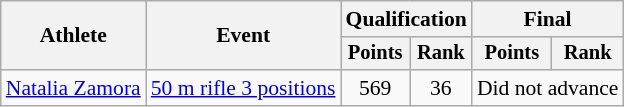<table class="wikitable" style="font-size:90%">
<tr>
<th rowspan="2">Athlete</th>
<th rowspan="2">Event</th>
<th colspan=2>Qualification</th>
<th colspan=2>Final</th>
</tr>
<tr style="font-size:95%">
<th>Points</th>
<th>Rank</th>
<th>Points</th>
<th>Rank</th>
</tr>
<tr align=center>
<td align=left><a href='#'>Natalia Zamora</a></td>
<td align=left><a href='#'>50 m rifle 3 positions</a></td>
<td>569</td>
<td>36</td>
<td colspan=2>Did not advance</td>
</tr>
</table>
